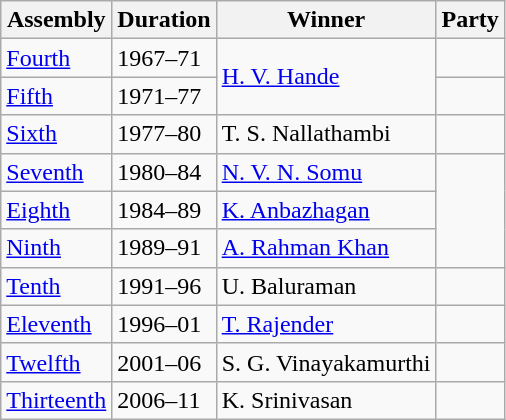<table class="wikitable sortable">
<tr>
<th>Assembly</th>
<th>Duration</th>
<th>Winner</th>
<th colspan="2">Party</th>
</tr>
<tr>
<td><a href='#'>Fourth</a></td>
<td>1967–71</td>
<td rowspan=2><a href='#'>H. V. Hande</a></td>
<td></td>
</tr>
<tr>
<td><a href='#'>Fifth</a></td>
<td>1971–77</td>
</tr>
<tr>
<td><a href='#'>Sixth</a></td>
<td>1977–80</td>
<td>T. S. Nallathambi</td>
<td></td>
</tr>
<tr>
<td><a href='#'>Seventh</a></td>
<td>1980–84</td>
<td><a href='#'>N. V. N. Somu</a></td>
</tr>
<tr>
<td><a href='#'>Eighth</a></td>
<td>1984–89</td>
<td><a href='#'>K. Anbazhagan</a></td>
</tr>
<tr>
<td><a href='#'>Ninth</a></td>
<td>1989–91</td>
<td><a href='#'>A. Rahman Khan</a></td>
</tr>
<tr>
<td><a href='#'>Tenth</a></td>
<td>1991–96</td>
<td>U. Baluraman</td>
<td></td>
</tr>
<tr>
<td><a href='#'>Eleventh</a></td>
<td>1996–01</td>
<td><a href='#'>T. Rajender</a></td>
<td></td>
</tr>
<tr>
<td><a href='#'>Twelfth</a></td>
<td>2001–06</td>
<td>S. G. Vinayakamurthi</td>
<td></td>
</tr>
<tr>
<td><a href='#'>Thirteenth</a></td>
<td>2006–11</td>
<td>K. Srinivasan</td>
<td></td>
</tr>
</table>
